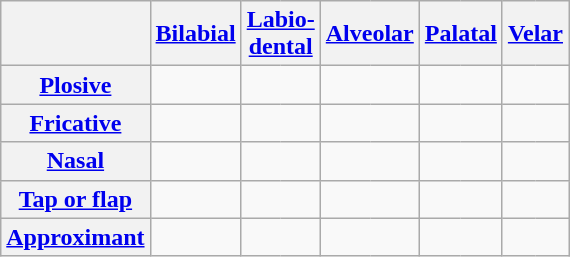<table class="wikitable" style="text-align: center;">
<tr>
<th> </th>
<th colspan="2"><a href='#'>Bilabial</a></th>
<th colspan="2"><a href='#'>Labio-<br>dental</a></th>
<th colspan="2"><a href='#'>Alveolar</a></th>
<th colspan="2"><a href='#'>Palatal</a></th>
<th colspan="2"><a href='#'>Velar</a></th>
</tr>
<tr>
<th><a href='#'>Plosive</a></th>
<td style="border-right-width: 0;"></td>
<td style="border-left-width: 0;"></td>
<td style="border-right-width: 0;"> </td>
<td style="border-left-width: 0;"> </td>
<td style="border-right-width: 0;"></td>
<td style="border-left-width: 0;"></td>
<td style="border-right-width: 0;"></td>
<td style="border-left-width: 0;"> </td>
<td style="border-right-width: 0;"></td>
<td style="border-left-width: 0;"></td>
</tr>
<tr>
<th><a href='#'>Fricative</a></th>
<td style="border-right-width: 0;"> </td>
<td style="border-left-width: 0;"></td>
<td style="border-right-width: 0;"></td>
<td style="border-left-width: 0;"> </td>
<td style="border-right-width: 0;"></td>
<td style="border-left-width: 0;"> </td>
<td style="border-right-width: 0;"> </td>
<td style="border-left-width: 0;"> </td>
<td style="border-right-width: 0;"> </td>
<td style="border-left-width: 0;"> </td>
</tr>
<tr>
<th><a href='#'>Nasal</a></th>
<td style="border-right-width: 0;"> </td>
<td style="border-left-width: 0;"></td>
<td style="border-right-width: 0;"> </td>
<td style="border-left-width: 0;"> </td>
<td style="border-right-width: 0;"> </td>
<td style="border-left-width: 0;"></td>
<td style="border-right-width: 0;"> </td>
<td style="border-left-width: 0;"> </td>
<td style="border-right-width: 0;"> </td>
<td style="border-left-width: 0;"></td>
</tr>
<tr>
<th><a href='#'>Tap or flap</a></th>
<td style="border-right-width: 0;"> </td>
<td style="border-left-width: 0;"> </td>
<td style="border-right-width: 0;"> </td>
<td style="border-left-width: 0;"> </td>
<td style="border-right-width: 0;"> </td>
<td style="border-left-width: 0;"></td>
<td style="border-right-width: 0;"> </td>
<td style="border-left-width: 0;"> </td>
<td style="border-right-width: 0;"> </td>
<td style="border-left-width: 0;"> </td>
</tr>
<tr>
<th><a href='#'>Approximant</a></th>
<td style="border-right-width: 0;"> </td>
<td style="border-left-width: 0;"> </td>
<td style="border-right-width: 0;"> </td>
<td style="border-left-width: 0;"> </td>
<td style="border-right-width: 0;"> </td>
<td style="border-left-width: 0;"> </td>
<td style="border-right-width: 0;"> </td>
<td style="border-left-width: 0;"></td>
<td style="border-right-width: 0;"> </td>
<td style="border-left-width: 0;"> </td>
</tr>
</table>
